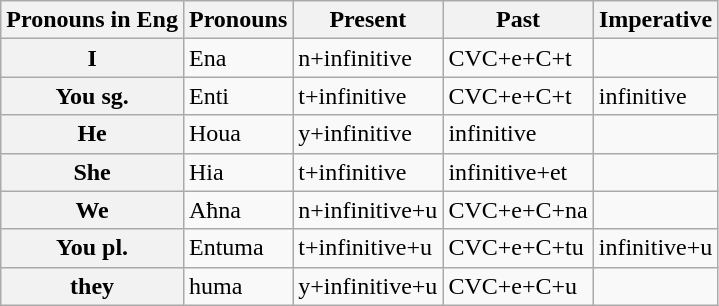<table class="wikitable">
<tr>
<th>Pronouns in Eng</th>
<th>Pronouns</th>
<th>Present</th>
<th>Past</th>
<th>Imperative</th>
</tr>
<tr>
<th>I</th>
<td>Ena</td>
<td>n+infinitive</td>
<td>CVC+e+C+t</td>
<td></td>
</tr>
<tr>
<th>You sg.</th>
<td>Enti</td>
<td>t+infinitive</td>
<td>CVC+e+C+t</td>
<td>infinitive</td>
</tr>
<tr>
<th>He</th>
<td>Houa</td>
<td>y+infinitive</td>
<td>infinitive</td>
<td></td>
</tr>
<tr>
<th>She</th>
<td>Hia</td>
<td>t+infinitive</td>
<td>infinitive+et</td>
<td></td>
</tr>
<tr>
<th>We</th>
<td>Aħna</td>
<td>n+infinitive+u</td>
<td>CVC+e+C+na</td>
<td></td>
</tr>
<tr>
<th>You pl.</th>
<td>Entuma</td>
<td>t+infinitive+u</td>
<td>CVC+e+C+tu</td>
<td>infinitive+u</td>
</tr>
<tr>
<th>they</th>
<td>huma</td>
<td>y+infinitive+u</td>
<td>CVC+e+C+u</td>
<td></td>
</tr>
</table>
